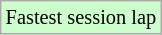<table class="wikitable sortable" style="font-size: 85%;">
<tr style="background:#ccffcc;">
<td>Fastest session lap</td>
</tr>
</table>
